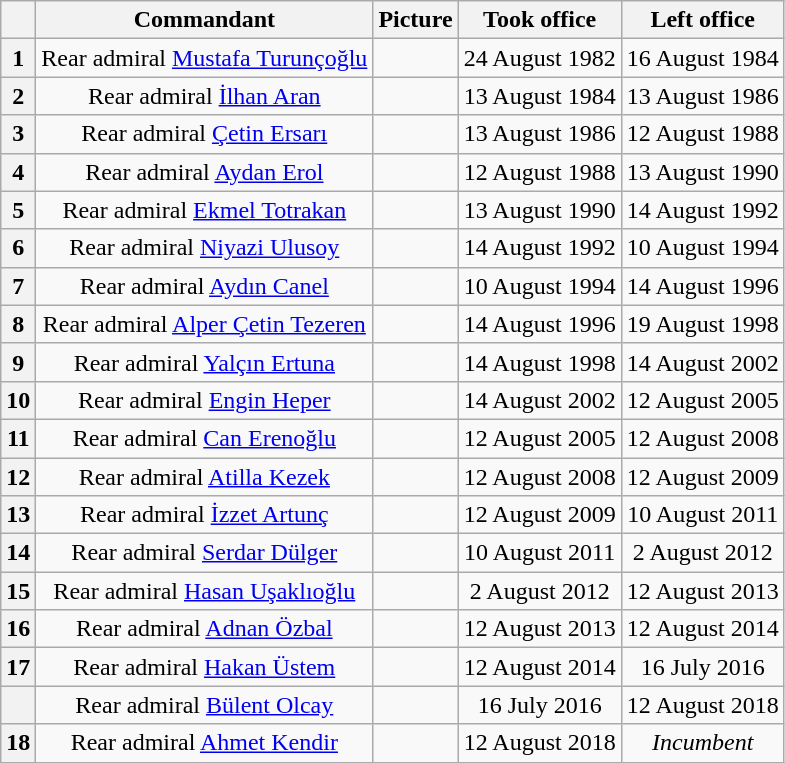<table class="wikitable" style="text-align:center">
<tr>
<th></th>
<th>Commandant</th>
<th>Picture</th>
<th>Took office</th>
<th>Left office</th>
</tr>
<tr>
<th>1</th>
<td>Rear admiral <a href='#'>Mustafa Turunçoğlu</a></td>
<td></td>
<td>24 August 1982</td>
<td>16 August 1984</td>
</tr>
<tr>
<th>2</th>
<td>Rear admiral <a href='#'>İlhan Aran</a></td>
<td></td>
<td>13 August 1984</td>
<td>13 August 1986</td>
</tr>
<tr>
<th>3</th>
<td>Rear admiral <a href='#'>Çetin Ersarı</a></td>
<td></td>
<td>13 August 1986</td>
<td>12 August 1988</td>
</tr>
<tr>
<th>4</th>
<td>Rear admiral <a href='#'>Aydan Erol</a></td>
<td></td>
<td>12 August 1988</td>
<td>13 August 1990</td>
</tr>
<tr>
<th>5</th>
<td>Rear admiral <a href='#'>Ekmel Totrakan</a></td>
<td></td>
<td>13 August 1990</td>
<td>14 August 1992</td>
</tr>
<tr>
<th>6</th>
<td>Rear admiral <a href='#'>Niyazi Ulusoy</a></td>
<td></td>
<td>14 August 1992</td>
<td>10 August 1994</td>
</tr>
<tr>
<th>7</th>
<td>Rear admiral <a href='#'>Aydın Canel</a></td>
<td></td>
<td>10 August 1994</td>
<td>14 August 1996</td>
</tr>
<tr>
<th>8</th>
<td>Rear admiral <a href='#'>Alper Çetin Tezeren</a></td>
<td></td>
<td>14 August 1996</td>
<td>19 August 1998</td>
</tr>
<tr>
<th>9</th>
<td>Rear admiral <a href='#'>Yalçın Ertuna</a></td>
<td></td>
<td>14 August 1998</td>
<td>14 August 2002</td>
</tr>
<tr>
<th>10</th>
<td>Rear admiral <a href='#'>Engin Heper</a></td>
<td></td>
<td>14 August 2002</td>
<td>12 August 2005</td>
</tr>
<tr>
<th>11</th>
<td>Rear admiral <a href='#'>Can Erenoğlu</a></td>
<td></td>
<td>12 August 2005</td>
<td>12 August 2008</td>
</tr>
<tr>
<th>12</th>
<td>Rear admiral <a href='#'>Atilla Kezek</a></td>
<td></td>
<td>12 August 2008</td>
<td>12 August 2009</td>
</tr>
<tr>
<th>13</th>
<td>Rear admiral <a href='#'>İzzet Artunç</a></td>
<td></td>
<td>12 August 2009</td>
<td>10 August 2011</td>
</tr>
<tr>
<th>14</th>
<td>Rear admiral <a href='#'>Serdar Dülger</a></td>
<td></td>
<td>10 August 2011</td>
<td>2 August 2012</td>
</tr>
<tr>
<th>15</th>
<td>Rear admiral <a href='#'>Hasan Uşaklıoğlu</a></td>
<td></td>
<td>2 August 2012</td>
<td>12 August 2013</td>
</tr>
<tr>
<th>16</th>
<td>Rear admiral <a href='#'>Adnan Özbal</a></td>
<td></td>
<td>12 August 2013</td>
<td>12 August 2014</td>
</tr>
<tr>
<th>17</th>
<td>Rear admiral <a href='#'>Hakan Üstem</a></td>
<td></td>
<td>12 August 2014</td>
<td>16 July 2016</td>
</tr>
<tr>
<th></th>
<td>Rear admiral <a href='#'>Bülent Olcay</a><br></td>
<td></td>
<td>16 July 2016</td>
<td>12 August 2018</td>
</tr>
<tr>
<th>18</th>
<td>Rear admiral <a href='#'>Ahmet Kendir</a></td>
<td></td>
<td>12 August 2018</td>
<td><em>Incumbent</em></td>
</tr>
</table>
